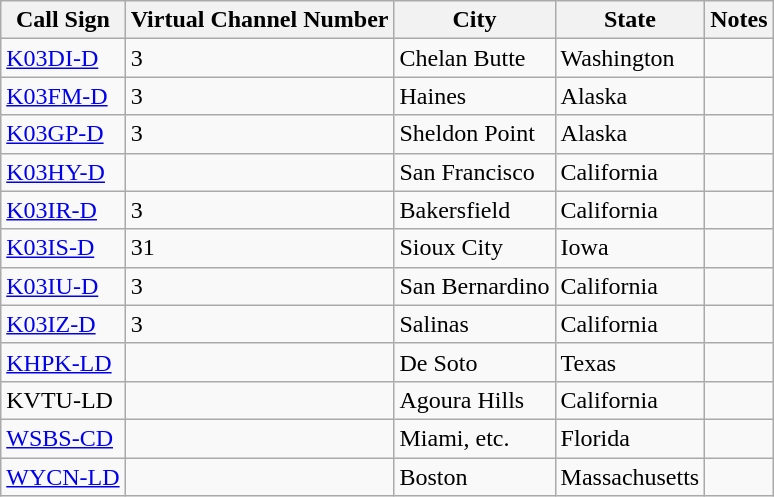<table class="sortable wikitable">
<tr>
<th>Call Sign</th>
<th>Virtual Channel Number</th>
<th>City</th>
<th>State</th>
<th>Notes</th>
</tr>
<tr>
<td><a href='#'>K03DI-D</a></td>
<td>3</td>
<td>Chelan Butte</td>
<td>Washington</td>
<td></td>
</tr>
<tr>
<td><a href='#'>K03FM-D</a></td>
<td>3</td>
<td>Haines</td>
<td>Alaska</td>
<td></td>
</tr>
<tr>
<td><a href='#'>K03GP-D</a></td>
<td>3</td>
<td>Sheldon Point</td>
<td>Alaska</td>
<td></td>
</tr>
<tr>
<td><a href='#'>K03HY-D</a></td>
<td></td>
<td>San Francisco</td>
<td>California</td>
<td></td>
</tr>
<tr>
<td><a href='#'>K03IR-D</a></td>
<td>3</td>
<td>Bakersfield</td>
<td>California</td>
<td></td>
</tr>
<tr>
<td><a href='#'>K03IS-D</a></td>
<td>31</td>
<td>Sioux City</td>
<td>Iowa</td>
<td></td>
</tr>
<tr>
<td><a href='#'>K03IU-D</a></td>
<td>3</td>
<td>San Bernardino</td>
<td>California</td>
<td></td>
</tr>
<tr>
<td><a href='#'>K03IZ-D</a></td>
<td>3</td>
<td>Salinas</td>
<td>California</td>
<td></td>
</tr>
<tr>
<td><a href='#'>KHPK-LD</a></td>
<td></td>
<td>De Soto</td>
<td>Texas</td>
<td></td>
</tr>
<tr>
<td>KVTU-LD</td>
<td></td>
<td>Agoura Hills</td>
<td>California</td>
<td></td>
</tr>
<tr>
<td><a href='#'>WSBS-CD</a></td>
<td></td>
<td>Miami, etc.</td>
<td>Florida</td>
<td></td>
</tr>
<tr>
<td><a href='#'>WYCN-LD</a></td>
<td></td>
<td>Boston</td>
<td>Massachusetts</td>
<td></td>
</tr>
</table>
